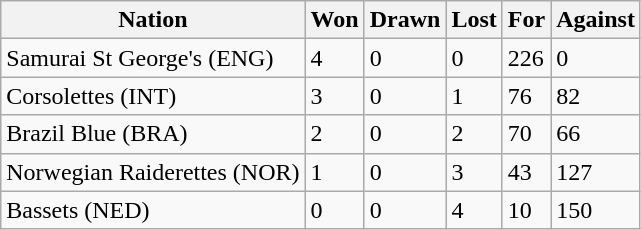<table class="wikitable">
<tr>
<th>Nation</th>
<th>Won</th>
<th>Drawn</th>
<th>Lost</th>
<th>For</th>
<th>Against</th>
</tr>
<tr>
<td>Samurai St George's (ENG)</td>
<td>4</td>
<td>0</td>
<td>0</td>
<td>226</td>
<td>0</td>
</tr>
<tr>
<td>Corsolettes (INT)</td>
<td>3</td>
<td>0</td>
<td>1</td>
<td>76</td>
<td>82</td>
</tr>
<tr>
<td>Brazil Blue (BRA)</td>
<td>2</td>
<td>0</td>
<td>2</td>
<td>70</td>
<td>66</td>
</tr>
<tr>
<td>Norwegian Raiderettes (NOR)</td>
<td>1</td>
<td>0</td>
<td>3</td>
<td>43</td>
<td>127</td>
</tr>
<tr>
<td>Bassets (NED)</td>
<td>0</td>
<td>0</td>
<td>4</td>
<td>10</td>
<td>150</td>
</tr>
</table>
